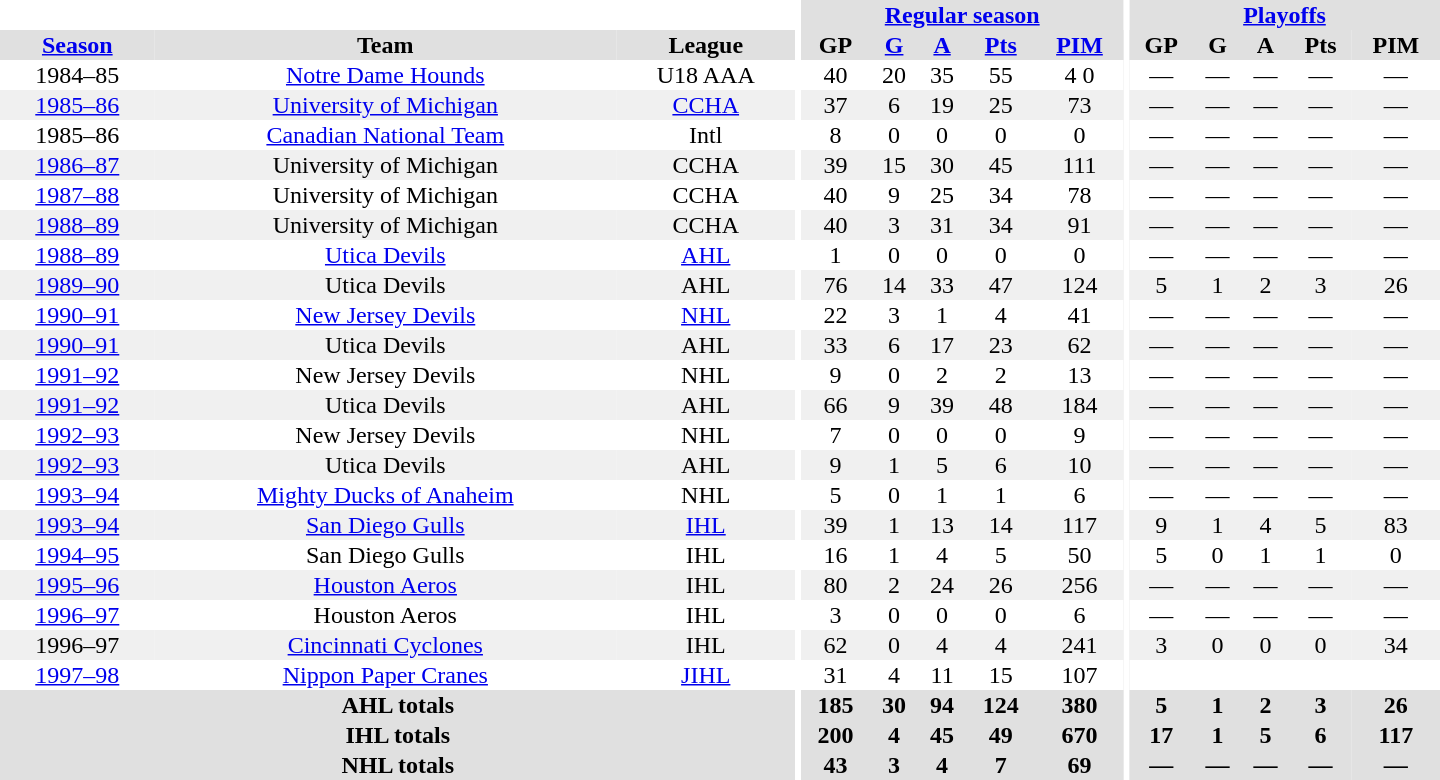<table border="0" cellpadding="1" cellspacing="0" style="text-align:center; width:60em">
<tr bgcolor="#e0e0e0">
<th colspan="3" bgcolor="#ffffff"></th>
<th rowspan="100" bgcolor="#ffffff"></th>
<th colspan="5"><a href='#'>Regular season</a></th>
<th rowspan="100" bgcolor="#ffffff"></th>
<th colspan="5"><a href='#'>Playoffs</a></th>
</tr>
<tr bgcolor="#e0e0e0">
<th><a href='#'>Season</a></th>
<th>Team</th>
<th>League</th>
<th>GP</th>
<th><a href='#'>G</a></th>
<th><a href='#'>A</a></th>
<th><a href='#'>Pts</a></th>
<th><a href='#'>PIM</a></th>
<th>GP</th>
<th>G</th>
<th>A</th>
<th>Pts</th>
<th>PIM</th>
</tr>
<tr>
<td>1984–85</td>
<td><a href='#'>Notre Dame Hounds</a></td>
<td>U18 AAA</td>
<td>40</td>
<td>20</td>
<td>35</td>
<td>55</td>
<td>4 0</td>
<td>—</td>
<td>—</td>
<td>—</td>
<td>—</td>
<td>—</td>
</tr>
<tr bgcolor="#f0f0f0">
<td><a href='#'>1985–86</a></td>
<td><a href='#'>University of Michigan</a></td>
<td><a href='#'>CCHA</a></td>
<td>37</td>
<td>6</td>
<td>19</td>
<td>25</td>
<td>73</td>
<td>—</td>
<td>—</td>
<td>—</td>
<td>—</td>
<td>—</td>
</tr>
<tr>
<td>1985–86</td>
<td><a href='#'>Canadian National Team</a></td>
<td>Intl</td>
<td>8</td>
<td>0</td>
<td>0</td>
<td>0</td>
<td>0</td>
<td>—</td>
<td>—</td>
<td>—</td>
<td>—</td>
<td>—</td>
</tr>
<tr bgcolor="#f0f0f0">
<td><a href='#'>1986–87</a></td>
<td>University of Michigan</td>
<td>CCHA</td>
<td>39</td>
<td>15</td>
<td>30</td>
<td>45</td>
<td>111</td>
<td>—</td>
<td>—</td>
<td>—</td>
<td>—</td>
<td>—</td>
</tr>
<tr>
<td><a href='#'>1987–88</a></td>
<td>University of Michigan</td>
<td>CCHA</td>
<td>40</td>
<td>9</td>
<td>25</td>
<td>34</td>
<td>78</td>
<td>—</td>
<td>—</td>
<td>—</td>
<td>—</td>
<td>—</td>
</tr>
<tr bgcolor="#f0f0f0">
<td><a href='#'>1988–89</a></td>
<td>University of Michigan</td>
<td>CCHA</td>
<td>40</td>
<td>3</td>
<td>31</td>
<td>34</td>
<td>91</td>
<td>—</td>
<td>—</td>
<td>—</td>
<td>—</td>
<td>—</td>
</tr>
<tr>
<td><a href='#'>1988–89</a></td>
<td><a href='#'>Utica Devils</a></td>
<td><a href='#'>AHL</a></td>
<td>1</td>
<td>0</td>
<td>0</td>
<td>0</td>
<td>0</td>
<td>—</td>
<td>—</td>
<td>—</td>
<td>—</td>
<td>—</td>
</tr>
<tr bgcolor="#f0f0f0">
<td><a href='#'>1989–90</a></td>
<td>Utica Devils</td>
<td>AHL</td>
<td>76</td>
<td>14</td>
<td>33</td>
<td>47</td>
<td>124</td>
<td>5</td>
<td>1</td>
<td>2</td>
<td>3</td>
<td>26</td>
</tr>
<tr>
<td><a href='#'>1990–91</a></td>
<td><a href='#'>New Jersey Devils</a></td>
<td><a href='#'>NHL</a></td>
<td>22</td>
<td>3</td>
<td>1</td>
<td>4</td>
<td>41</td>
<td>—</td>
<td>—</td>
<td>—</td>
<td>—</td>
<td>—</td>
</tr>
<tr bgcolor="#f0f0f0">
<td><a href='#'>1990–91</a></td>
<td>Utica Devils</td>
<td>AHL</td>
<td>33</td>
<td>6</td>
<td>17</td>
<td>23</td>
<td>62</td>
<td>—</td>
<td>—</td>
<td>—</td>
<td>—</td>
<td>—</td>
</tr>
<tr>
<td><a href='#'>1991–92</a></td>
<td>New Jersey Devils</td>
<td>NHL</td>
<td>9</td>
<td>0</td>
<td>2</td>
<td>2</td>
<td>13</td>
<td>—</td>
<td>—</td>
<td>—</td>
<td>—</td>
<td>—</td>
</tr>
<tr bgcolor="#f0f0f0">
<td><a href='#'>1991–92</a></td>
<td>Utica Devils</td>
<td>AHL</td>
<td>66</td>
<td>9</td>
<td>39</td>
<td>48</td>
<td>184</td>
<td>—</td>
<td>—</td>
<td>—</td>
<td>—</td>
<td>—</td>
</tr>
<tr>
<td><a href='#'>1992–93</a></td>
<td>New Jersey Devils</td>
<td>NHL</td>
<td>7</td>
<td>0</td>
<td>0</td>
<td>0</td>
<td>9</td>
<td>—</td>
<td>—</td>
<td>—</td>
<td>—</td>
<td>—</td>
</tr>
<tr bgcolor="#f0f0f0">
<td><a href='#'>1992–93</a></td>
<td>Utica Devils</td>
<td>AHL</td>
<td>9</td>
<td>1</td>
<td>5</td>
<td>6</td>
<td>10</td>
<td>—</td>
<td>—</td>
<td>—</td>
<td>—</td>
<td>—</td>
</tr>
<tr>
<td><a href='#'>1993–94</a></td>
<td><a href='#'>Mighty Ducks of Anaheim</a></td>
<td>NHL</td>
<td>5</td>
<td>0</td>
<td>1</td>
<td>1</td>
<td>6</td>
<td>—</td>
<td>—</td>
<td>—</td>
<td>—</td>
<td>—</td>
</tr>
<tr bgcolor="#f0f0f0">
<td><a href='#'>1993–94</a></td>
<td><a href='#'>San Diego Gulls</a></td>
<td><a href='#'>IHL</a></td>
<td>39</td>
<td>1</td>
<td>13</td>
<td>14</td>
<td>117</td>
<td>9</td>
<td>1</td>
<td>4</td>
<td>5</td>
<td>83</td>
</tr>
<tr>
<td><a href='#'>1994–95</a></td>
<td>San Diego Gulls</td>
<td>IHL</td>
<td>16</td>
<td>1</td>
<td>4</td>
<td>5</td>
<td>50</td>
<td>5</td>
<td>0</td>
<td>1</td>
<td>1</td>
<td>0</td>
</tr>
<tr bgcolor="#f0f0f0">
<td><a href='#'>1995–96</a></td>
<td><a href='#'>Houston Aeros</a></td>
<td>IHL</td>
<td>80</td>
<td>2</td>
<td>24</td>
<td>26</td>
<td>256</td>
<td>—</td>
<td>—</td>
<td>—</td>
<td>—</td>
<td>—</td>
</tr>
<tr>
<td><a href='#'>1996–97</a></td>
<td>Houston Aeros</td>
<td>IHL</td>
<td>3</td>
<td>0</td>
<td>0</td>
<td>0</td>
<td>6</td>
<td>—</td>
<td>—</td>
<td>—</td>
<td>—</td>
<td>—</td>
</tr>
<tr bgcolor="#f0f0f0">
<td>1996–97</td>
<td><a href='#'>Cincinnati Cyclones</a></td>
<td>IHL</td>
<td>62</td>
<td>0</td>
<td>4</td>
<td>4</td>
<td>241</td>
<td>3</td>
<td>0</td>
<td>0</td>
<td>0</td>
<td>34</td>
</tr>
<tr>
<td><a href='#'>1997–98</a></td>
<td><a href='#'>Nippon Paper Cranes</a></td>
<td><a href='#'>JIHL</a></td>
<td>31</td>
<td>4</td>
<td>11</td>
<td>15</td>
<td>107</td>
</tr>
<tr bgcolor="#e0e0e0">
<th colspan="3">AHL totals</th>
<th>185</th>
<th>30</th>
<th>94</th>
<th>124</th>
<th>380</th>
<th>5</th>
<th>1</th>
<th>2</th>
<th>3</th>
<th>26</th>
</tr>
<tr bgcolor="#e0e0e0">
<th colspan="3">IHL totals</th>
<th>200</th>
<th>4</th>
<th>45</th>
<th>49</th>
<th>670</th>
<th>17</th>
<th>1</th>
<th>5</th>
<th>6</th>
<th>117</th>
</tr>
<tr bgcolor="#e0e0e0">
<th colspan="3">NHL totals</th>
<th>43</th>
<th>3</th>
<th>4</th>
<th>7</th>
<th>69</th>
<th>—</th>
<th>—</th>
<th>—</th>
<th>—</th>
<th>—</th>
</tr>
</table>
